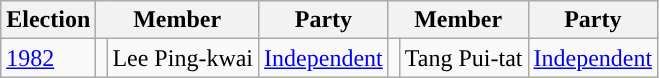<table class="wikitable">
<tr>
<th>Election</th>
<th colspan="2">Member</th>
<th>Party</th>
<th colspan="2">Member</th>
<th>Party</th>
</tr>
<tr>
<td><a href='#'>1982</a></td>
<td style="background-color: "></td>
<td>Lee Ping-kwai</td>
<td><a href='#'>Independent</a></td>
<td style="background-color: "></td>
<td>Tang Pui-tat</td>
<td><a href='#'>Independent</a></td>
</tr>
</table>
